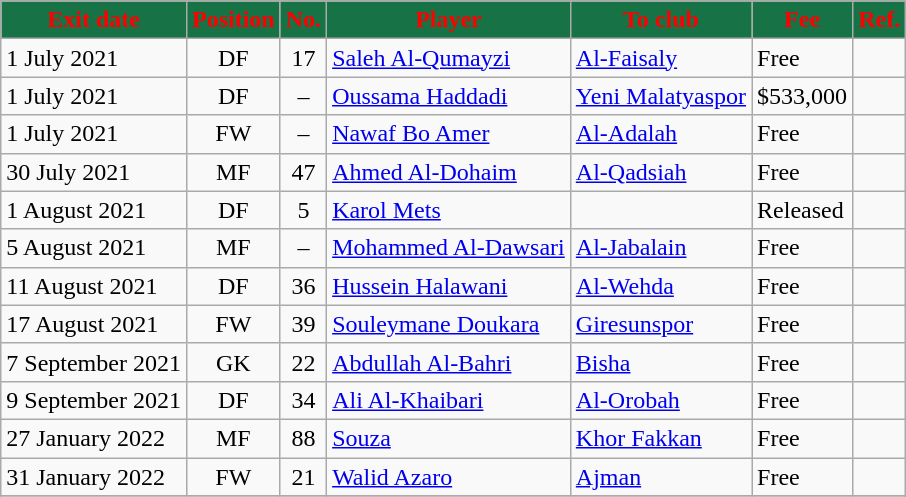<table class="wikitable sortable">
<tr>
<th style="background:#177245; color:red;"><strong>Exit date</strong></th>
<th style="background:#177245; color:red;"><strong>Position</strong></th>
<th style="background:#177245; color:red;"><strong>No.</strong></th>
<th style="background:#177245; color:red;"><strong>Player</strong></th>
<th style="background:#177245; color:red;"><strong>To club</strong></th>
<th style="background:#177245; color:red;"><strong>Fee</strong></th>
<th style="background:#177245; color:red;"><strong>Ref.</strong></th>
</tr>
<tr>
<td>1 July 2021</td>
<td style="text-align:center;">DF</td>
<td style="text-align:center;">17</td>
<td style="text-align:left;"> <a href='#'>Saleh Al-Qumayzi</a></td>
<td style="text-align:left;"> <a href='#'>Al-Faisaly</a></td>
<td>Free</td>
<td></td>
</tr>
<tr>
<td>1 July 2021</td>
<td style="text-align:center;">DF</td>
<td style="text-align:center;">–</td>
<td style="text-align:left;"> <a href='#'>Oussama Haddadi</a></td>
<td style="text-align:left;"> <a href='#'>Yeni Malatyaspor</a></td>
<td>$533,000</td>
<td></td>
</tr>
<tr>
<td>1 July 2021</td>
<td style="text-align:center;">FW</td>
<td style="text-align:center;">–</td>
<td style="text-align:left;"> <a href='#'>Nawaf Bo Amer</a></td>
<td style="text-align:left;"> <a href='#'>Al-Adalah</a></td>
<td>Free</td>
<td></td>
</tr>
<tr>
<td>30 July 2021</td>
<td style="text-align:center;">MF</td>
<td style="text-align:center;">47</td>
<td style="text-align:left;"> <a href='#'>Ahmed Al-Dohaim</a></td>
<td style="text-align:left;"> <a href='#'>Al-Qadsiah</a></td>
<td>Free</td>
<td></td>
</tr>
<tr>
<td>1 August 2021</td>
<td style="text-align:center;">DF</td>
<td style="text-align:center;">5</td>
<td style="text-align:left;"> <a href='#'>Karol Mets</a></td>
<td style="text-align:left;"></td>
<td>Released</td>
<td></td>
</tr>
<tr>
<td>5 August 2021</td>
<td style="text-align:center;">MF</td>
<td style="text-align:center;">–</td>
<td style="text-align:left;"> <a href='#'>Mohammed Al-Dawsari</a></td>
<td style="text-align:left;"> <a href='#'>Al-Jabalain</a></td>
<td>Free</td>
<td></td>
</tr>
<tr>
<td>11 August 2021</td>
<td style="text-align:center;">DF</td>
<td style="text-align:center;">36</td>
<td style="text-align:left;"> <a href='#'>Hussein Halawani</a></td>
<td style="text-align:left;"> <a href='#'>Al-Wehda</a></td>
<td>Free</td>
<td></td>
</tr>
<tr>
<td>17 August 2021</td>
<td style="text-align:center;">FW</td>
<td style="text-align:center;">39</td>
<td style="text-align:left;"> <a href='#'>Souleymane Doukara</a></td>
<td style="text-align:left;"> <a href='#'>Giresunspor</a></td>
<td>Free</td>
<td></td>
</tr>
<tr>
<td>7 September 2021</td>
<td style="text-align:center;">GK</td>
<td style="text-align:center;">22</td>
<td style="text-align:left;"> <a href='#'>Abdullah Al-Bahri</a></td>
<td style="text-align:left;"> <a href='#'>Bisha</a></td>
<td>Free</td>
<td></td>
</tr>
<tr>
<td>9 September 2021</td>
<td style="text-align:center;">DF</td>
<td style="text-align:center;">34</td>
<td style="text-align:left;"> <a href='#'>Ali Al-Khaibari</a></td>
<td style="text-align:left;"> <a href='#'>Al-Orobah</a></td>
<td>Free</td>
<td></td>
</tr>
<tr>
<td>27 January 2022</td>
<td style="text-align:center;">MF</td>
<td style="text-align:center;">88</td>
<td style="text-align:left;"> <a href='#'>Souza</a></td>
<td style="text-align:left;"> <a href='#'>Khor Fakkan</a></td>
<td>Free</td>
<td></td>
</tr>
<tr>
<td>31 January 2022</td>
<td style="text-align:center;">FW</td>
<td style="text-align:center;">21</td>
<td style="text-align:left;"> <a href='#'>Walid Azaro</a></td>
<td style="text-align:left;"> <a href='#'>Ajman</a></td>
<td>Free</td>
<td></td>
</tr>
<tr>
</tr>
</table>
